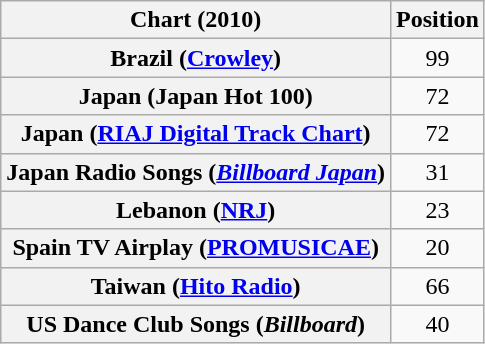<table class="wikitable sortable plainrowheaders" style="text-align:center;">
<tr>
<th scope="col">Chart (2010)</th>
<th scope="col">Position</th>
</tr>
<tr>
<th scope="row">Brazil (<a href='#'>Crowley</a>)</th>
<td align="center">99</td>
</tr>
<tr>
<th scope="row">Japan (Japan Hot 100)</th>
<td align="center">72</td>
</tr>
<tr>
<th scope="row">Japan (<a href='#'>RIAJ Digital Track Chart</a>)</th>
<td style="text-align:center;">72</td>
</tr>
<tr>
<th scope="row">Japan Radio Songs (<em><a href='#'>Billboard Japan</a></em>)</th>
<td align="center">31</td>
</tr>
<tr>
<th scope="row">Lebanon (<a href='#'>NRJ</a>)</th>
<td style="text-align:center;">23</td>
</tr>
<tr>
<th scope="row">Spain TV Airplay (<a href='#'>PROMUSICAE</a>)</th>
<td style="text-align:center;">20</td>
</tr>
<tr>
<th scope="row">Taiwan (<a href='#'>Hito Radio</a>)</th>
<td style="text-align:center;">66</td>
</tr>
<tr>
<th scope="row">US Dance Club Songs (<em>Billboard</em>)</th>
<td style="text-align:center;">40</td>
</tr>
</table>
